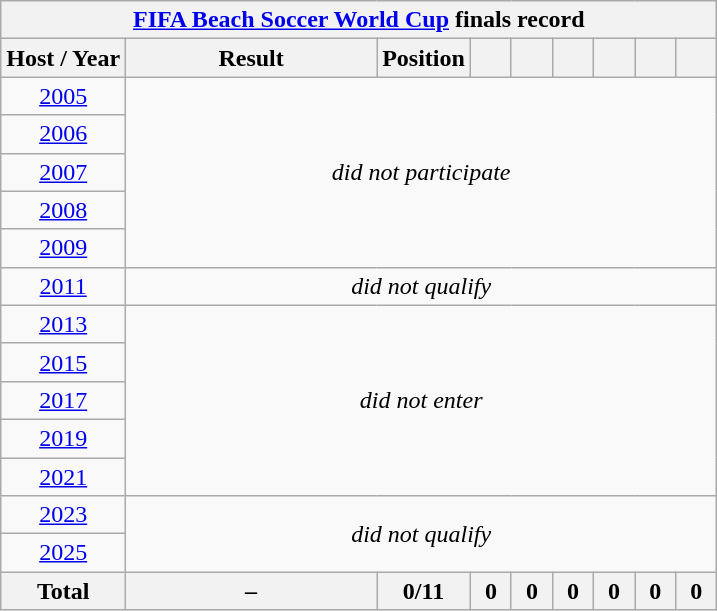<table class="wikitable" style="text-align: center;">
<tr>
<th colspan=9><a href='#'>FIFA Beach Soccer World Cup</a> finals record</th>
</tr>
<tr>
<th>Host / Year</th>
<th width=160>Result</th>
<th>Position</th>
<th width=20></th>
<th width=20></th>
<th width=20></th>
<th width=20></th>
<th width=20></th>
<th width=20></th>
</tr>
<tr>
<td> <a href='#'>2005</a></td>
<td colspan=8 rowspan=5><em>did not participate</em></td>
</tr>
<tr>
<td> <a href='#'>2006</a></td>
</tr>
<tr>
<td> <a href='#'>2007</a></td>
</tr>
<tr>
<td> <a href='#'>2008</a></td>
</tr>
<tr>
<td> <a href='#'>2009</a></td>
</tr>
<tr>
<td> <a href='#'>2011</a></td>
<td colspan=8><em>did not qualify</em></td>
</tr>
<tr>
<td> <a href='#'>2013</a></td>
<td colspan=8 rowspan=5><em>did not enter</em></td>
</tr>
<tr>
<td> <a href='#'>2015</a></td>
</tr>
<tr>
<td> <a href='#'>2017</a></td>
</tr>
<tr>
<td> <a href='#'>2019</a></td>
</tr>
<tr>
<td> <a href='#'>2021</a></td>
</tr>
<tr>
<td> <a href='#'>2023</a></td>
<td colspan="8" rowspan="2"><em>did not qualify</em></td>
</tr>
<tr>
<td> <a href='#'>2025</a></td>
</tr>
<tr>
<th>Total</th>
<th>–</th>
<th>0/11</th>
<th>0</th>
<th>0</th>
<th>0</th>
<th>0</th>
<th>0</th>
<th>0</th>
</tr>
</table>
